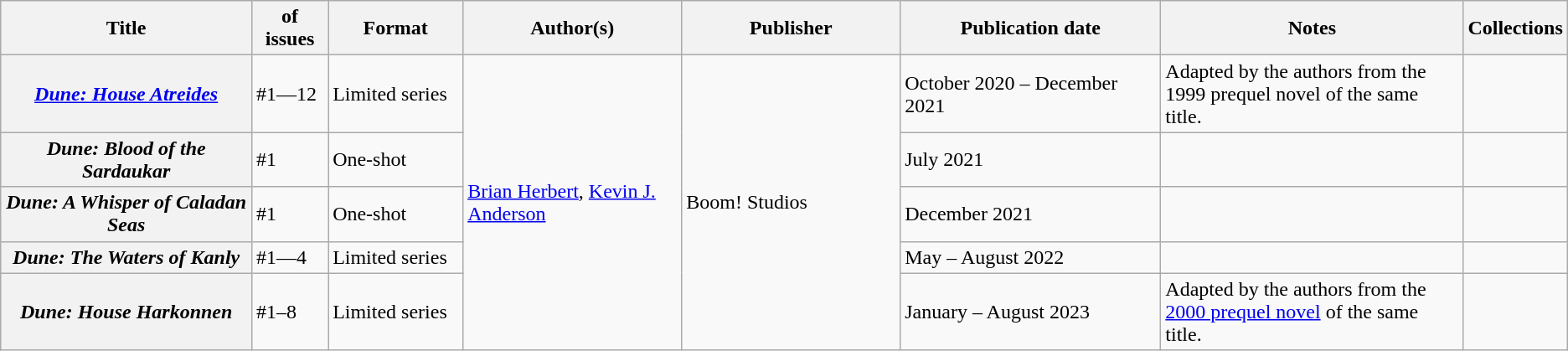<table class="wikitable">
<tr>
<th>Title</th>
<th style="width:40pt"> of issues</th>
<th style="width:75pt">Format</th>
<th style="width:125pt">Author(s)</th>
<th style="width:125pt">Publisher</th>
<th style="width:150pt">Publication date</th>
<th style="width:175pt">Notes</th>
<th>Collections</th>
</tr>
<tr>
<th><em><a href='#'>Dune: House Atreides</a></em></th>
<td>#1—12</td>
<td>Limited series</td>
<td rowspan="5"><a href='#'>Brian Herbert</a>, <a href='#'>Kevin J. Anderson</a></td>
<td rowspan="5">Boom! Studios</td>
<td>October 2020 – December 2021</td>
<td>Adapted by the authors from the 1999 prequel novel of the same title.</td>
<td></td>
</tr>
<tr>
<th><em>Dune: Blood of the Sardaukar</em></th>
<td>#1</td>
<td>One-shot</td>
<td>July 2021</td>
<td></td>
<td></td>
</tr>
<tr>
<th><em>Dune: A Whisper of Caladan Seas</em></th>
<td>#1</td>
<td>One-shot</td>
<td>December 2021</td>
<td></td>
<td></td>
</tr>
<tr>
<th><em>Dune: The Waters of Kanly</em></th>
<td>#1—4</td>
<td>Limited series</td>
<td>May – August 2022</td>
<td></td>
<td></td>
</tr>
<tr>
<th><em>Dune: House Harkonnen</em></th>
<td>#1–8</td>
<td>Limited series</td>
<td>January – August 2023</td>
<td>Adapted by the authors from the <a href='#'>2000 prequel novel</a> of the same title.</td>
<td></td>
</tr>
</table>
